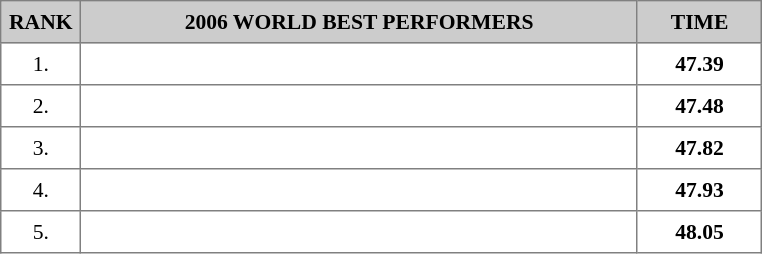<table border="1" cellspacing="2" cellpadding="5" style="border-collapse: collapse; font-size: 90%;">
<tr style="background:#ccc;">
<th>RANK</th>
<th style="text-align:center; width:25em;">2006 WORLD BEST PERFORMERS</th>
<th style="text-align:center; width:5em;">TIME</th>
</tr>
<tr>
<td style="text-align:center;">1.</td>
<td></td>
<td style="text-align:center;"><strong>47.39</strong></td>
</tr>
<tr>
<td style="text-align:center;">2.</td>
<td></td>
<td style="text-align:center;"><strong>47.48</strong></td>
</tr>
<tr>
<td style="text-align:center;">3.</td>
<td></td>
<td style="text-align:center;"><strong>47.82</strong></td>
</tr>
<tr>
<td style="text-align:center;">4.</td>
<td></td>
<td style="text-align:center;"><strong>47.93</strong></td>
</tr>
<tr>
<td style="text-align:center;">5.</td>
<td></td>
<td style="text-align:center;"><strong>48.05</strong></td>
</tr>
</table>
